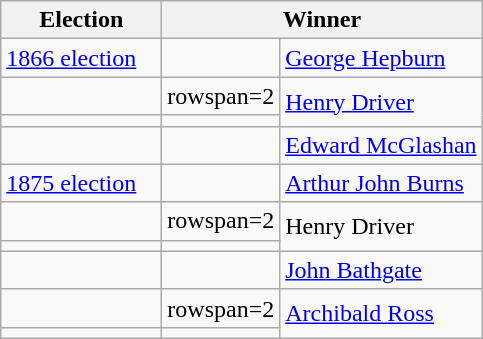<table class=wikitable>
<tr>
<th width=100>Election</th>
<th width=175 colspan=2>Winner</th>
</tr>
<tr>
<td><a href='#'>1866 election</a></td>
<td></td>
<td><a href='#'>George Hepburn</a></td>
</tr>
<tr>
<td></td>
<td>rowspan=2 </td>
<td rowspan=2><a href='#'>Henry Driver</a></td>
</tr>
<tr>
<td></td>
</tr>
<tr>
<td></td>
<td></td>
<td><a href='#'>Edward McGlashan</a></td>
</tr>
<tr>
<td><a href='#'>1875 election</a></td>
<td></td>
<td><a href='#'>Arthur John Burns</a></td>
</tr>
<tr>
<td></td>
<td>rowspan=2 </td>
<td rowspan=2>Henry Driver</td>
</tr>
<tr>
<td></td>
</tr>
<tr>
<td></td>
<td></td>
<td><a href='#'>John Bathgate</a></td>
</tr>
<tr>
<td></td>
<td>rowspan=2 </td>
<td rowspan=2><a href='#'>Archibald Ross</a></td>
</tr>
<tr>
<td></td>
</tr>
</table>
